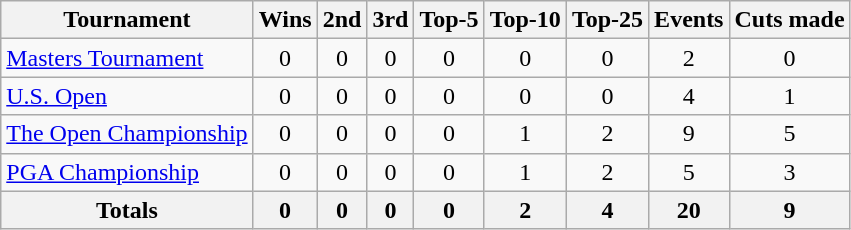<table class=wikitable style=text-align:center>
<tr>
<th>Tournament</th>
<th>Wins</th>
<th>2nd</th>
<th>3rd</th>
<th>Top-5</th>
<th>Top-10</th>
<th>Top-25</th>
<th>Events</th>
<th>Cuts made</th>
</tr>
<tr>
<td align=left><a href='#'>Masters Tournament</a></td>
<td>0</td>
<td>0</td>
<td>0</td>
<td>0</td>
<td>0</td>
<td>0</td>
<td>2</td>
<td>0</td>
</tr>
<tr>
<td align=left><a href='#'>U.S. Open</a></td>
<td>0</td>
<td>0</td>
<td>0</td>
<td>0</td>
<td>0</td>
<td>0</td>
<td>4</td>
<td>1</td>
</tr>
<tr>
<td align=left><a href='#'>The Open Championship</a></td>
<td>0</td>
<td>0</td>
<td>0</td>
<td>0</td>
<td>1</td>
<td>2</td>
<td>9</td>
<td>5</td>
</tr>
<tr>
<td align=left><a href='#'>PGA Championship</a></td>
<td>0</td>
<td>0</td>
<td>0</td>
<td>0</td>
<td>1</td>
<td>2</td>
<td>5</td>
<td>3</td>
</tr>
<tr>
<th>Totals</th>
<th>0</th>
<th>0</th>
<th>0</th>
<th>0</th>
<th>2</th>
<th>4</th>
<th>20</th>
<th>9</th>
</tr>
</table>
